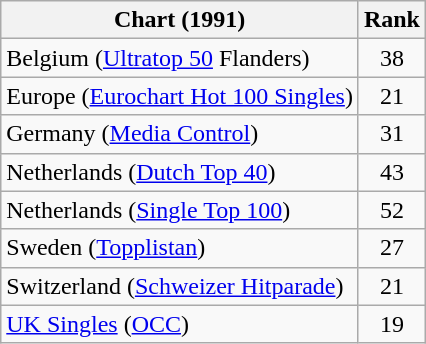<table class="wikitable sortable">
<tr>
<th>Chart (1991)</th>
<th>Rank</th>
</tr>
<tr>
<td>Belgium (<a href='#'>Ultratop 50</a> Flanders)</td>
<td align="center">38</td>
</tr>
<tr>
<td>Europe (<a href='#'>Eurochart Hot 100 Singles</a>)</td>
<td align="center">21</td>
</tr>
<tr>
<td>Germany (<a href='#'>Media Control</a>)</td>
<td align="center">31</td>
</tr>
<tr>
<td>Netherlands (<a href='#'>Dutch Top 40</a>)</td>
<td align="center">43</td>
</tr>
<tr>
<td>Netherlands (<a href='#'>Single Top 100</a>)</td>
<td align="center">52</td>
</tr>
<tr>
<td>Sweden (<a href='#'>Topplistan</a>)</td>
<td align="center">27</td>
</tr>
<tr>
<td>Switzerland (<a href='#'>Schweizer Hitparade</a>)</td>
<td align="center">21</td>
</tr>
<tr>
<td><a href='#'>UK Singles</a> (<a href='#'>OCC</a>)</td>
<td align="center">19</td>
</tr>
</table>
